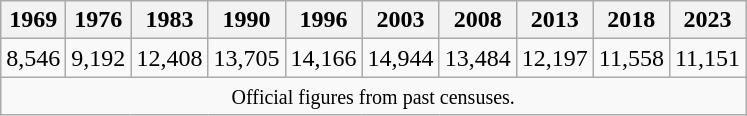<table align="center" class="wikitable">
<tr>
<th>1969</th>
<th>1976</th>
<th>1983</th>
<th>1990</th>
<th>1996</th>
<th>2003</th>
<th>2008</th>
<th>2013</th>
<th>2018</th>
<th>2023</th>
</tr>
<tr>
<td align=center>8,546</td>
<td align=center>9,192</td>
<td align=center>12,408</td>
<td align=center>13,705</td>
<td align=center>14,166</td>
<td align=center>14,944</td>
<td align=center>13,484</td>
<td align=center>12,197</td>
<td align=center>11,558</td>
<td align=center>11,151</td>
</tr>
<tr>
<td colspan=13 align=center><small>Official figures from past censuses.</small></td>
</tr>
</table>
